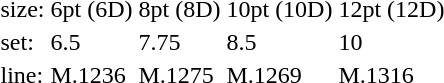<table style="margin-left:40px;">
<tr>
<td>size:</td>
<td>6pt (6D)</td>
<td>8pt (8D)</td>
<td>10pt (10D)</td>
<td>12pt (12D)</td>
</tr>
<tr>
<td>set:</td>
<td>6.5</td>
<td>7.75</td>
<td>8.5</td>
<td>10</td>
</tr>
<tr>
<td>line:</td>
<td>M.1236</td>
<td>M.1275</td>
<td>M.1269</td>
<td>M.1316</td>
</tr>
</table>
